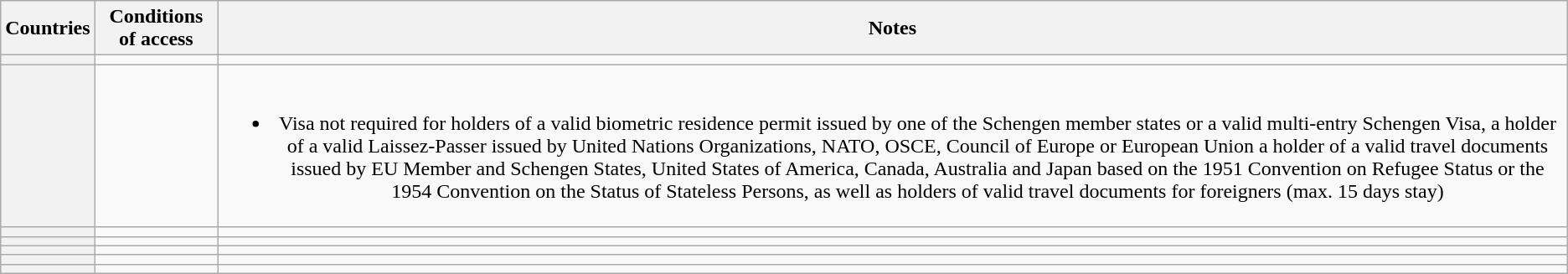<table class="wikitable" style="text-align: center; table-layout: fixed;">
<tr>
<th>Countries</th>
<th>Conditions of access</th>
<th>Notes</th>
</tr>
<tr>
<th style="text-align: left;"></th>
<td></td>
<td></td>
</tr>
<tr>
<th style="text-align: left;"></th>
<td></td>
<td><br><ul><li>Visa not required for holders of a valid biometric residence permit issued by one of the Schengen member states or a valid multi-entry Schengen Visa, a holder of a valid Laissez-Passer issued by United Nations Organizations, NATO, OSCE, Council of Europe or European Union a holder of a valid travel documents issued by EU Member and Schengen States, United States of America, Canada, Australia and Japan based on the 1951 Convention on Refugee Status or the 1954 Convention on the Status of Stateless Persons, as well as holders of valid travel documents for foreigners (max. 15 days stay)</li></ul></td>
</tr>
<tr>
<th style="text-align: left;"></th>
<td></td>
<td></td>
</tr>
<tr>
<th style="text-align: left;"></th>
<td></td>
<td></td>
</tr>
<tr>
<th style="text-align: left;"></th>
<td></td>
<td></td>
</tr>
<tr>
<th style="text-align: left;"></th>
<td></td>
<td></td>
</tr>
<tr>
<th style="text-align: left;"></th>
<td></td>
<td></td>
</tr>
</table>
